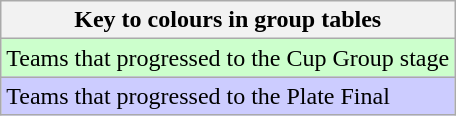<table class="wikitable">
<tr>
<th>Key to colours in group tables</th>
</tr>
<tr bgcolor=#ccffcc>
<td>Teams that progressed to the Cup Group stage</td>
</tr>
<tr bgcolor=#ccccff>
<td>Teams that progressed to the Plate Final</td>
</tr>
</table>
